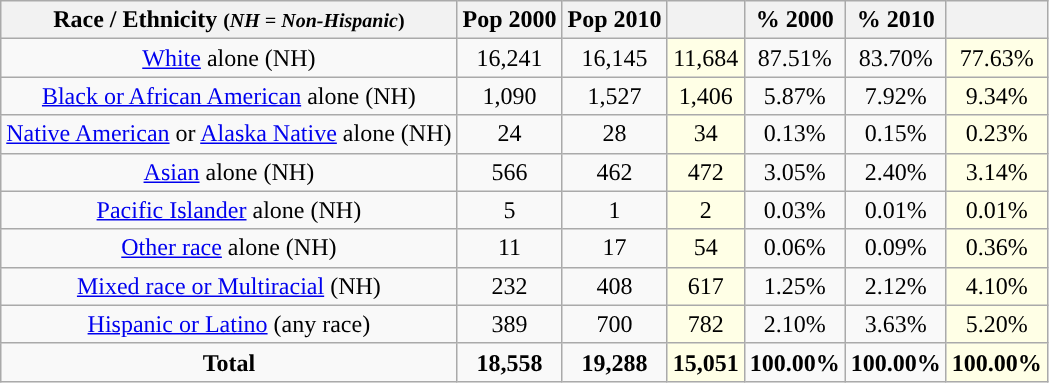<table class="wikitable" style="text-align:center;">
<tr>
<th>Race / Ethnicity <small>(<em>NH = Non-Hispanic</em>)</small></th>
<th>Pop 2000</th>
<th>Pop 2010</th>
<th></th>
<th>% 2000</th>
<th>% 2010</th>
<th></th>
</tr>
<tr>
<td><a href='#'>White</a> alone (NH)</td>
<td>16,241</td>
<td>16,145</td>
<td style='background: #ffffe6;'>11,684</td>
<td>87.51%</td>
<td>83.70%</td>
<td style='background: #ffffe6;'>77.63%</td>
</tr>
<tr>
<td><a href='#'>Black or African American</a> alone (NH)</td>
<td>1,090</td>
<td>1,527</td>
<td style='background: #ffffe6;'>1,406</td>
<td>5.87%</td>
<td>7.92%</td>
<td style='background: #ffffe6;'>9.34%</td>
</tr>
<tr>
<td><a href='#'>Native American</a> or <a href='#'>Alaska Native</a> alone (NH)</td>
<td>24</td>
<td>28</td>
<td style='background: #ffffe6;'>34</td>
<td>0.13%</td>
<td>0.15%</td>
<td style='background: #ffffe6;'>0.23%</td>
</tr>
<tr>
<td><a href='#'>Asian</a> alone (NH)</td>
<td>566</td>
<td>462</td>
<td style='background: #ffffe6;'>472</td>
<td>3.05%</td>
<td>2.40%</td>
<td style='background: #ffffe6;'>3.14%</td>
</tr>
<tr>
<td><a href='#'>Pacific Islander</a> alone (NH)</td>
<td>5</td>
<td>1</td>
<td style='background: #ffffe6;'>2</td>
<td>0.03%</td>
<td>0.01%</td>
<td style='background: #ffffe6;'>0.01%</td>
</tr>
<tr>
<td><a href='#'>Other race</a> alone (NH)</td>
<td>11</td>
<td>17</td>
<td style='background: #ffffe6;'>54</td>
<td>0.06%</td>
<td>0.09%</td>
<td style='background: #ffffe6;'>0.36%</td>
</tr>
<tr>
<td><a href='#'>Mixed race or Multiracial</a> (NH)</td>
<td>232</td>
<td>408</td>
<td style='background: #ffffe6;'>617</td>
<td>1.25%</td>
<td>2.12%</td>
<td style='background: #ffffe6;'>4.10%</td>
</tr>
<tr>
<td><a href='#'>Hispanic or Latino</a> (any race)</td>
<td>389</td>
<td>700</td>
<td style='background: #ffffe6;'>782</td>
<td>2.10%</td>
<td>3.63%</td>
<td style='background: #ffffe6;'>5.20%</td>
</tr>
<tr>
<td><strong>Total</strong></td>
<td><strong>18,558</strong></td>
<td><strong>19,288</strong></td>
<td style='background: #ffffe6;'><strong>15,051</strong></td>
<td><strong>100.00%</strong></td>
<td><strong>100.00%</strong></td>
<td style='background: #ffffe6;'><strong>100.00%</strong></td>
</tr>
</table>
